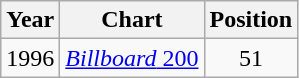<table class="wikitable">
<tr>
<th>Year</th>
<th>Chart</th>
<th>Position</th>
</tr>
<tr>
<td>1996</td>
<td><a href='#'><em>Billboard</em> 200</a></td>
<td align="center">51</td>
</tr>
</table>
